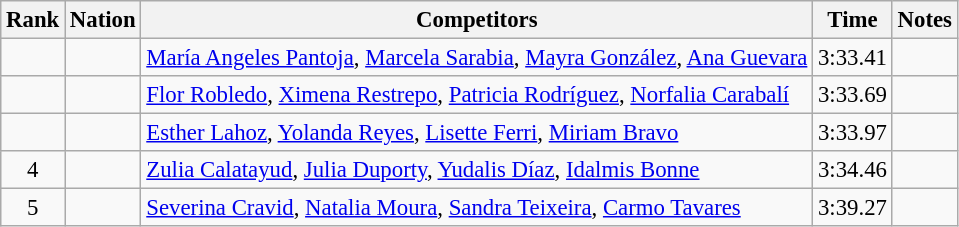<table class="wikitable sortable" style="text-align:center; font-size:95%">
<tr>
<th>Rank</th>
<th>Nation</th>
<th>Competitors</th>
<th>Time</th>
<th>Notes</th>
</tr>
<tr>
<td></td>
<td align=left></td>
<td align=left><a href='#'>María Angeles Pantoja</a>, <a href='#'>Marcela Sarabia</a>, <a href='#'>Mayra González</a>, <a href='#'>Ana Guevara</a></td>
<td>3:33.41</td>
<td></td>
</tr>
<tr>
<td></td>
<td align=left></td>
<td align=left><a href='#'>Flor Robledo</a>, <a href='#'>Ximena Restrepo</a>, <a href='#'>Patricia Rodríguez</a>, <a href='#'>Norfalia Carabalí</a></td>
<td>3:33.69</td>
<td></td>
</tr>
<tr>
<td></td>
<td align=left></td>
<td align=left><a href='#'>Esther Lahoz</a>, <a href='#'>Yolanda Reyes</a>, <a href='#'>Lisette Ferri</a>, <a href='#'>Miriam Bravo</a></td>
<td>3:33.97</td>
<td></td>
</tr>
<tr>
<td>4</td>
<td align=left></td>
<td align=left><a href='#'>Zulia Calatayud</a>, <a href='#'>Julia Duporty</a>, <a href='#'>Yudalis Díaz</a>, <a href='#'>Idalmis Bonne</a></td>
<td>3:34.46</td>
<td></td>
</tr>
<tr>
<td>5</td>
<td align=left></td>
<td align=left><a href='#'>Severina Cravid</a>, <a href='#'>Natalia Moura</a>, <a href='#'>Sandra Teixeira</a>, <a href='#'>Carmo Tavares</a></td>
<td>3:39.27</td>
<td></td>
</tr>
</table>
